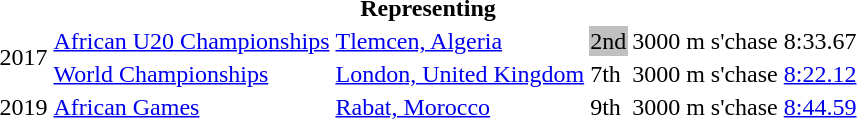<table>
<tr>
<th colspan="6">Representing </th>
</tr>
<tr>
<td rowspan=2>2017</td>
<td><a href='#'>African U20 Championships</a></td>
<td><a href='#'>Tlemcen, Algeria</a></td>
<td bgcolor=silver>2nd</td>
<td>3000 m s'chase</td>
<td>8:33.67</td>
</tr>
<tr>
<td><a href='#'>World Championships</a></td>
<td><a href='#'>London, United Kingdom</a></td>
<td>7th</td>
<td>3000 m s'chase</td>
<td><a href='#'>8:22.12</a></td>
</tr>
<tr>
<td>2019</td>
<td><a href='#'>African Games</a></td>
<td><a href='#'>Rabat, Morocco</a></td>
<td>9th</td>
<td>3000 m s'chase</td>
<td><a href='#'>8:44.59</a></td>
</tr>
</table>
